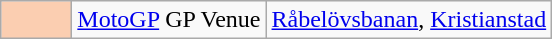<table class="wikitable">
<tr>
<td width=40px align=center style="background-color:#FBCEB1"></td>
<td><a href='#'>MotoGP</a> GP Venue</td>
<td><a href='#'>Råbelövsbanan</a>, <a href='#'>Kristianstad</a></td>
</tr>
</table>
